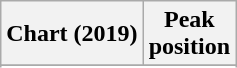<table class="wikitable sortable plainrowheaders" style="text-align:center">
<tr>
<th scope="col">Chart (2019)</th>
<th scope="col">Peak<br>position</th>
</tr>
<tr>
</tr>
<tr>
</tr>
<tr>
</tr>
<tr>
</tr>
</table>
